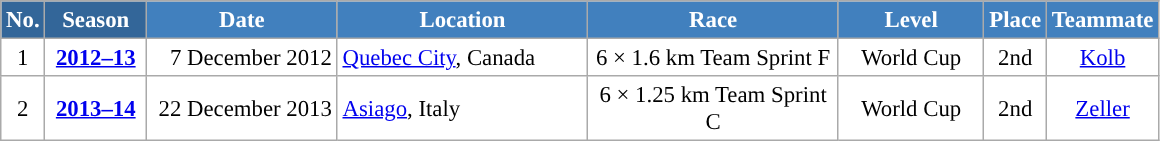<table class="wikitable" style="font-size:95%; text-align:center; border:grey solid 1px; border-collapse:collapse; background:#ffffff;">
<tr style="background:#efefef;">
<th style="background-color:#369; color:white;">No.</th>
<th style="background-color:#369; color:white;">Season</th>
<th style="background-color:#4180be; color:white; width:120px;">Date</th>
<th style="background-color:#4180be; color:white; width:160px;">Location</th>
<th style="background-color:#4180be; color:white; width:160px;">Race</th>
<th style="background-color:#4180be; color:white; width:90px;">Level</th>
<th style="background-color:#4180be; color:white;">Place</th>
<th style="background-color:#4180be; color:white;">Teammate</th>
</tr>
<tr>
<td align=center>1</td>
<td rowspan=1 align=center><strong> <a href='#'>2012–13</a> </strong></td>
<td align=right>7 December 2012</td>
<td align=left> <a href='#'>Quebec City</a>, Canada</td>
<td>6 × 1.6 km Team Sprint F</td>
<td>World Cup</td>
<td>2nd</td>
<td><a href='#'>Kolb</a></td>
</tr>
<tr>
<td align=center>2</td>
<td rowspan=1 align=center><strong> <a href='#'>2013–14</a> </strong></td>
<td align=right>22 December 2013</td>
<td align=left> <a href='#'>Asiago</a>, Italy</td>
<td>6 × 1.25 km Team Sprint C</td>
<td>World Cup</td>
<td>2nd</td>
<td><a href='#'>Zeller</a></td>
</tr>
</table>
